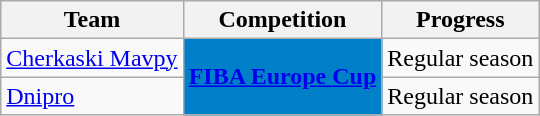<table class="wikitable sortable">
<tr>
<th>Team</th>
<th>Competition</th>
<th>Progress</th>
</tr>
<tr>
<td><a href='#'>Cherkaski Mavpy</a></td>
<td rowspan=2 style="background-color:#0080C8;color:white;text-align:center"><strong><a href='#'><span>FIBA Europe Cup</span></a></strong></td>
<td>Regular season</td>
</tr>
<tr>
<td><a href='#'>Dnipro</a></td>
<td>Regular season</td>
</tr>
</table>
